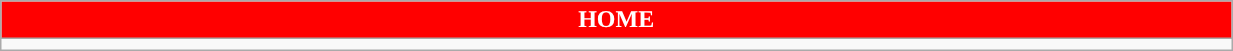<table class="wikitable collapsible collapsed" style="width:65%">
<tr>
<th colspan=6 ! style="color:white; background:red">HOME</th>
</tr>
<tr>
<td></td>
</tr>
</table>
